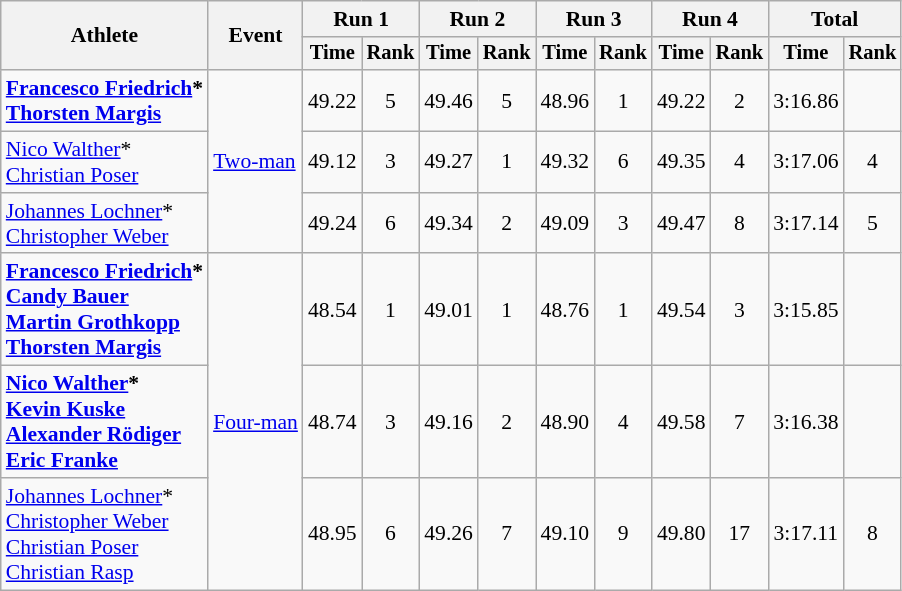<table class="wikitable" style="font-size:90%">
<tr>
<th rowspan="2">Athlete</th>
<th rowspan="2">Event</th>
<th colspan="2">Run 1</th>
<th colspan="2">Run 2</th>
<th colspan="2">Run 3</th>
<th colspan="2">Run 4</th>
<th colspan="2">Total</th>
</tr>
<tr style="font-size:95%">
<th>Time</th>
<th>Rank</th>
<th>Time</th>
<th>Rank</th>
<th>Time</th>
<th>Rank</th>
<th>Time</th>
<th>Rank</th>
<th>Time</th>
<th>Rank</th>
</tr>
<tr align=center>
<td align=left><strong><a href='#'>Francesco Friedrich</a>*<br><a href='#'>Thorsten Margis</a></strong></td>
<td align=left rowspan=3><a href='#'>Two-man</a></td>
<td>49.22</td>
<td>5</td>
<td>49.46</td>
<td>5</td>
<td>48.96</td>
<td>1</td>
<td>49.22</td>
<td>2</td>
<td>3:16.86</td>
<td></td>
</tr>
<tr align=center>
<td align=left><a href='#'>Nico Walther</a>*<br><a href='#'>Christian Poser</a></td>
<td>49.12</td>
<td>3</td>
<td>49.27</td>
<td>1</td>
<td>49.32</td>
<td>6</td>
<td>49.35</td>
<td>4</td>
<td>3:17.06</td>
<td>4</td>
</tr>
<tr align=center>
<td align=left><a href='#'>Johannes Lochner</a>*<br><a href='#'>Christopher Weber</a></td>
<td>49.24</td>
<td>6</td>
<td>49.34</td>
<td>2</td>
<td>49.09</td>
<td>3</td>
<td>49.47</td>
<td>8</td>
<td>3:17.14</td>
<td>5</td>
</tr>
<tr align=center>
<td align=left><strong><a href='#'>Francesco Friedrich</a>*<br><a href='#'>Candy Bauer</a><br><a href='#'>Martin Grothkopp</a><br><a href='#'>Thorsten Margis</a></strong></td>
<td align=left rowspan=3><a href='#'>Four-man</a></td>
<td>48.54</td>
<td>1</td>
<td>49.01</td>
<td>1</td>
<td>48.76</td>
<td>1</td>
<td>49.54</td>
<td>3</td>
<td>3:15.85</td>
<td></td>
</tr>
<tr align=center>
<td align=left><strong><a href='#'>Nico Walther</a>*<br><a href='#'>Kevin Kuske</a><br><a href='#'>Alexander Rödiger</a><br><a href='#'>Eric Franke</a></strong></td>
<td>48.74</td>
<td>3</td>
<td>49.16</td>
<td>2</td>
<td>48.90</td>
<td>4</td>
<td>49.58</td>
<td>7</td>
<td>3:16.38</td>
<td></td>
</tr>
<tr align=center>
<td align=left><a href='#'>Johannes Lochner</a>*<br><a href='#'>Christopher Weber</a><br><a href='#'>Christian Poser</a><br><a href='#'>Christian Rasp</a></td>
<td>48.95</td>
<td>6</td>
<td>49.26</td>
<td>7</td>
<td>49.10</td>
<td>9</td>
<td>49.80</td>
<td>17</td>
<td>3:17.11</td>
<td>8</td>
</tr>
</table>
